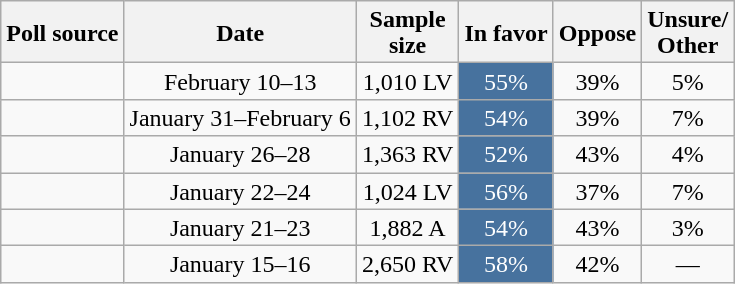<table class="wikitable sortable collapsible" style="text-align:center;line-height:17px">
<tr>
<th>Poll source</th>
<th>Date</th>
<th>Sample<br>size</th>
<th>In favor</th>
<th>Oppose</th>
<th>Unsure/<br>Other</th>
</tr>
<tr>
<td></td>
<td>February 10–13</td>
<td>1,010 LV</td>
<td style="background:#47729E; color: white">55%</td>
<td>39%</td>
<td>5%</td>
</tr>
<tr>
<td></td>
<td>January 31–February 6</td>
<td>1,102 RV</td>
<td style="background:#47729E; color: white">54%</td>
<td>39%</td>
<td>7%</td>
</tr>
<tr>
<td></td>
<td>January 26–28</td>
<td>1,363 RV</td>
<td style="background:#47729E; color: white">52%</td>
<td>43%</td>
<td>4%</td>
</tr>
<tr>
<td></td>
<td>January 22–24</td>
<td>1,024 LV</td>
<td style="background:#47729E; color: white">56%</td>
<td>37%</td>
<td>7%</td>
</tr>
<tr>
<td></td>
<td>January 21–23</td>
<td>1,882 A</td>
<td style="background:#47729E; color: white">54%</td>
<td>43%</td>
<td>3%</td>
</tr>
<tr>
<td></td>
<td>January 15–16</td>
<td>2,650 RV</td>
<td style="background:#47729E; color: white">58%</td>
<td>42%</td>
<td>—</td>
</tr>
</table>
